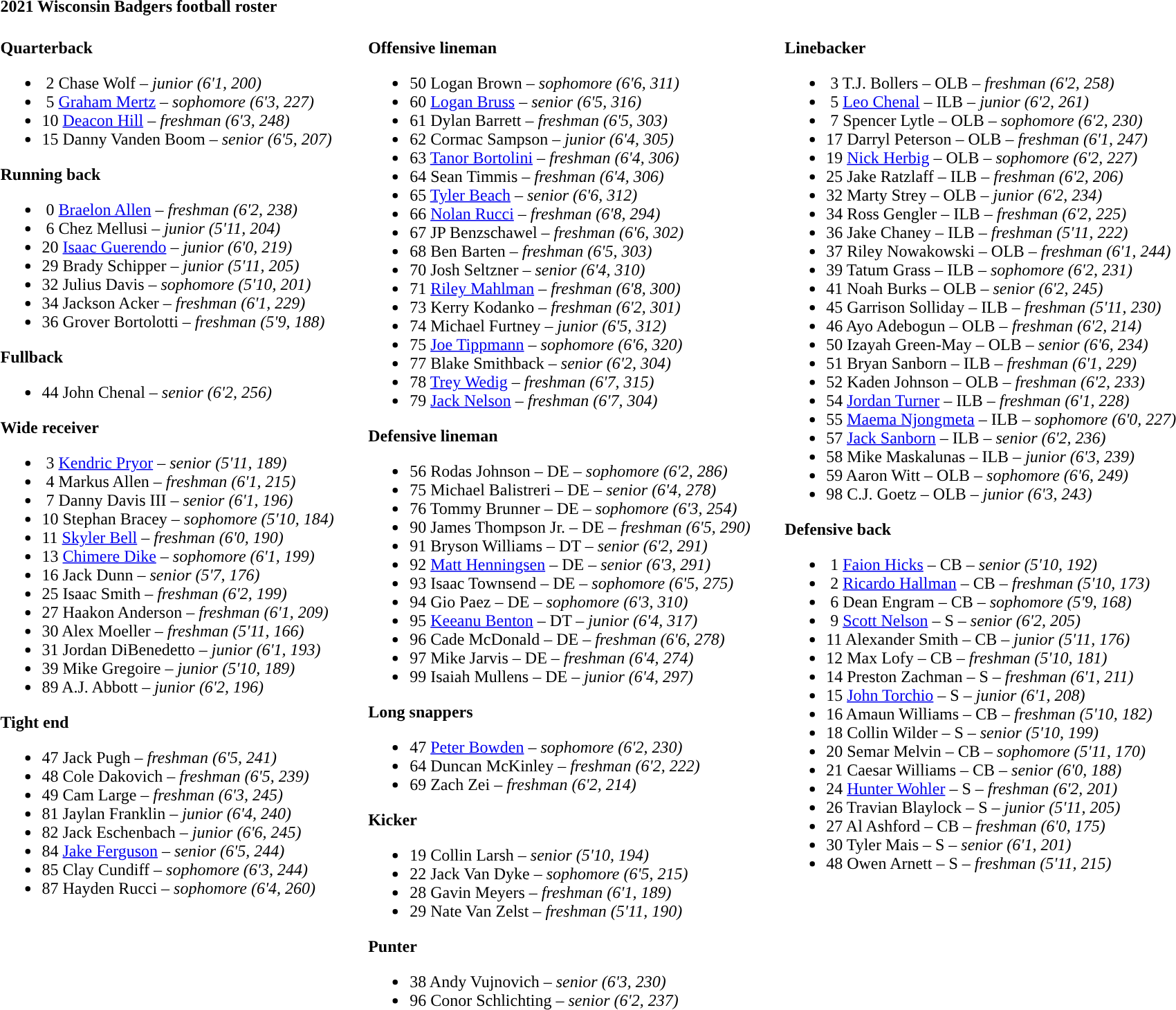<table class="toccolours" style="text-align: left;">
<tr>
<td colspan="11"><strong>2021 Wisconsin Badgers football roster</strong></td>
</tr>
<tr>
<td valign="top"><br><strong>Quarterback</strong><ul><li> 2  Chase Wolf – <em> junior (6'1, 200)</em></li><li> 5  <a href='#'>Graham Mertz</a> – <em> sophomore (6'3, 227)</em></li><li>10 <a href='#'>Deacon Hill</a> – <em>freshman (6'3, 248)</em></li><li>15  Danny Vanden Boom – <em> senior (6'5, 207)</em></li></ul><strong>Running back</strong><ul><li> 0  <a href='#'>Braelon Allen</a> – <em>freshman (6'2, 238)</em></li><li> 6  Chez Mellusi – <em>junior (5'11, 204)</em></li><li>20  <a href='#'>Isaac Guerendo</a> – <em> junior (6'0, 219)</em></li><li>29  Brady Schipper – <em> junior (5'11, 205)</em></li><li>32  Julius Davis – <em> sophomore (5'10, 201)</em></li><li>34  Jackson Acker – <em>freshman (6'1, 229)</em></li><li>36  Grover Bortolotti – <em>freshman (5'9, 188)</em></li></ul><strong>Fullback</strong><ul><li>44  John Chenal – <em>senior (6'2, 256)</em></li></ul><strong>Wide receiver</strong><ul><li> 3  <a href='#'>Kendric Pryor</a> – <em> senior (5'11, 189)</em></li><li> 4  Markus Allen – <em>freshman (6'1, 215)</em></li><li> 7  Danny Davis III – <em> senior (6'1, 196)</em></li><li>10  Stephan Bracey – <em> sophomore (5'10, 184)</em></li><li>11  <a href='#'>Skyler Bell</a> – <em>freshman (6'0, 190)</em></li><li>13  <a href='#'>Chimere Dike</a> – <em>sophomore (6'1, 199)</em></li><li>16  Jack Dunn – <em> senior (5'7, 176)</em></li><li>25  Isaac Smith – <em> freshman (6'2, 199)</em></li><li>27  Haakon Anderson – <em> freshman (6'1, 209)</em></li><li>30  Alex Moeller – <em>freshman (5'11, 166)</em></li><li>31  Jordan DiBenedetto – <em>junior (6'1, 193)</em></li><li>39  Mike Gregoire – <em> junior (5'10, 189)</em></li><li>89  A.J. Abbott – <em> junior  (6'2, 196)</em></li></ul><strong>Tight end</strong><ul><li>47  Jack Pugh – <em>freshman (6'5, 241)</em></li><li>48  Cole Dakovich – <em> freshman (6'5, 239)</em></li><li>49  Cam Large – <em> freshman (6'3, 245)</em></li><li>81  Jaylan Franklin – <em> junior (6'4, 240)</em></li><li>82  Jack Eschenbach – <em> junior (6'6, 245)</em></li><li>84  <a href='#'>Jake Ferguson</a> – <em> senior (6'5, 244)</em></li><li>85  Clay Cundiff – <em> sophomore (6'3, 244)</em></li><li>87  Hayden Rucci – <em> sophomore (6'4, 260)</em></li></ul></td>
<td width="25"> </td>
<td valign="top"><br><strong>Offensive lineman</strong><ul><li>50  Logan Brown – <em> sophomore (6'6, 311)</em></li><li>60  <a href='#'>Logan Bruss</a> – <em> senior (6'5, 316)</em></li><li>61  Dylan Barrett – <em> freshman (6'5, 303)</em></li><li>62  Cormac Sampson – <em> junior (6'4, 305)</em></li><li>63  <a href='#'>Tanor Bortolini</a> – <em> freshman (6'4, 306)</em></li><li>64  Sean Timmis – <em> freshman (6'4, 306)</em></li><li>65  <a href='#'>Tyler Beach</a> – <em> senior (6'6, 312)</em></li><li>66  <a href='#'>Nolan Rucci</a> – <em>freshman (6'8, 294)</em></li><li>67  JP Benzschawel – <em>freshman (6'6, 302)</em></li><li>68  Ben Barten – <em> freshman  (6'5, 303)</em></li><li>70  Josh Seltzner – <em> senior (6'4, 310)</em></li><li>71  <a href='#'>Riley Mahlman</a> – <em>freshman (6'8, 300)</em></li><li>73  Kerry Kodanko – <em> freshman (6'2, 301)</em></li><li>74  Michael Furtney – <em> junior (6'5, 312)</em></li><li>75  <a href='#'>Joe Tippmann</a> – <em> sophomore (6'6, 320)</em></li><li>77  Blake Smithback – <em> senior (6'2, 304)</em></li><li>78  <a href='#'>Trey Wedig</a> – <em> freshman (6'7, 315)</em></li><li>79  <a href='#'>Jack Nelson</a> – <em> freshman (6'7, 304)</em></li></ul><strong>Defensive lineman</strong><ul><li>56  Rodas Johnson – DE – <em> sophomore (6'2, 286)</em></li><li>75  Michael Balistreri – DE – <em> senior (6'4, 278)</em></li><li>76  Tommy Brunner – DE – <em> sophomore (6'3, 254)</em></li><li>90  James Thompson Jr. – DE – <em> freshman (6'5, 290)</em></li><li>91  Bryson Williams – DT – <em>senior (6'2, 291)</em></li><li>92  <a href='#'>Matt Henningsen</a> – DE – <em> senior (6'3, 291)</em></li><li>93  Isaac Townsend – DE – <em> sophomore (6'5, 275)</em></li><li>94  Gio Paez – DE – <em> sophomore (6'3, 310)</em></li><li>95  <a href='#'>Keeanu Benton</a> – DT – <em>junior (6'4, 317)</em></li><li>96  Cade McDonald – DE – <em> freshman (6'6, 278)</em></li><li>97  Mike Jarvis – DE – <em>freshman (6'4, 274)</em></li><li>99  Isaiah Mullens – DE – <em> junior (6'4, 297)</em></li></ul><strong>Long snappers</strong><ul><li>47  <a href='#'>Peter Bowden</a> – <em> sophomore (6'2, 230)</em></li><li>64  Duncan McKinley – <em>freshman (6'2, 222)</em></li><li>69  Zach Zei – <em>freshman (6'2, 214)</em></li></ul><strong>Kicker</strong><ul><li>19  Collin Larsh – <em> senior (5'10, 194)</em></li><li>22  Jack Van Dyke – <em>sophomore (6'5, 215)</em></li><li>28  Gavin Meyers – <em> freshman (6'1, 189)</em></li><li>29  Nate Van Zelst – <em>freshman (5'11, 190)</em></li></ul><strong>Punter</strong><ul><li>38  Andy Vujnovich – <em>senior (6'3, 230)</em></li><li>96  Conor Schlichting – <em> senior (6'2, 237)</em></li></ul></td>
<td width="25"> </td>
<td valign="top"><br><strong>Linebacker</strong><ul><li> 3  T.J. Bollers – OLB – <em>freshman (6'2, 258)</em></li><li> 5  <a href='#'>Leo Chenal</a> – ILB – <em>junior (6'2, 261)</em></li><li> 7  Spencer Lytle – OLB – <em> sophomore (6'2, 230)</em></li><li>17  Darryl Peterson – OLB – <em>freshman (6'1, 247)</em></li><li>19  <a href='#'>Nick Herbig</a> – OLB – <em>sophomore (6'2, 227)</em></li><li>25  Jake Ratzlaff – ILB – <em>freshman (6'2, 206)</em></li><li>32  Marty Strey – OLB – <em> junior (6'2, 234)</em></li><li>34  Ross Gengler – ILB – <em> freshman (6'2, 225)</em></li><li>36  Jake Chaney – ILB – <em>freshman (5'11, 222)</em></li><li>37  Riley Nowakowski – OLB – <em> freshman (6'1, 244)</em></li><li>39  Tatum Grass – ILB – <em> sophomore (6'2, 231)</em></li><li>41  Noah Burks – OLB – <em> senior (6'2, 245)</em></li><li>45  Garrison Solliday – ILB – <em>freshman (5'11, 230)</em></li><li>46  Ayo Adebogun – OLB – <em>freshman (6'2, 214)</em></li><li>50  Izayah Green-May – OLB – <em> senior (6'6, 234)</em></li><li>51  Bryan Sanborn – ILB – <em>freshman (6'1, 229)</em></li><li>52  Kaden Johnson – OLB – <em> freshman (6'2, 233)</em></li><li>54  <a href='#'>Jordan Turner</a> – ILB – <em> freshman (6'1, 228)</em></li><li>55  <a href='#'>Maema Njongmeta</a> – ILB – <em> sophomore (6'0, 227)</em></li><li>57  <a href='#'>Jack Sanborn</a> – ILB – <em> senior (6'2, 236)</em></li><li>58  Mike Maskalunas – ILB – <em> junior (6'3, 239)</em></li><li>59  Aaron Witt – OLB – <em>sophomore (6'6, 249)</em></li><li>98  C.J. Goetz – OLB – <em> junior (6'3, 243)</em></li></ul><strong>Defensive back</strong><ul><li> 1  <a href='#'>Faion Hicks</a> – CB – <em> senior (5'10, 192)</em></li><li> 2  <a href='#'>Ricardo Hallman</a> – CB – <em>freshman (5'10, 173)</em></li><li> 6  Dean Engram – CB – <em> sophomore (5'9, 168)</em></li><li> 9  <a href='#'>Scott Nelson</a> – S – <em> senior (6'2, 205)</em></li><li>11  Alexander Smith – CB – <em> junior (5'11, 176)</em></li><li>12  Max Lofy – CB – <em> freshman (5'10, 181)</em></li><li>14  Preston Zachman – S – <em> freshman (6'1, 211)</em></li><li>15  <a href='#'>John Torchio</a> – S – <em> junior (6'1, 208)</em></li><li>16  Amaun Williams – CB – <em> freshman (5'10, 182)</em></li><li>18  Collin Wilder – S – <em> senior (5'10, 199)</em></li><li>20  Semar Melvin – CB – <em> sophomore (5'11, 170)</em></li><li>21  Caesar Williams – CB – <em> senior (6'0, 188)</em></li><li>24  <a href='#'>Hunter Wohler</a> – S – <em>freshman (6'2, 201)</em></li><li>26  Travian Blaylock – S – <em> junior (5'11, 205)</em></li><li>27  Al Ashford – CB – <em>freshman (6'0, 175)</em></li><li>30  Tyler Mais – S – <em> senior (6'1, 201)</em></li><li>48  Owen Arnett – S – <em>freshman (5'11, 215)</em></li></ul></td>
</tr>
<tr>
</tr>
</table>
